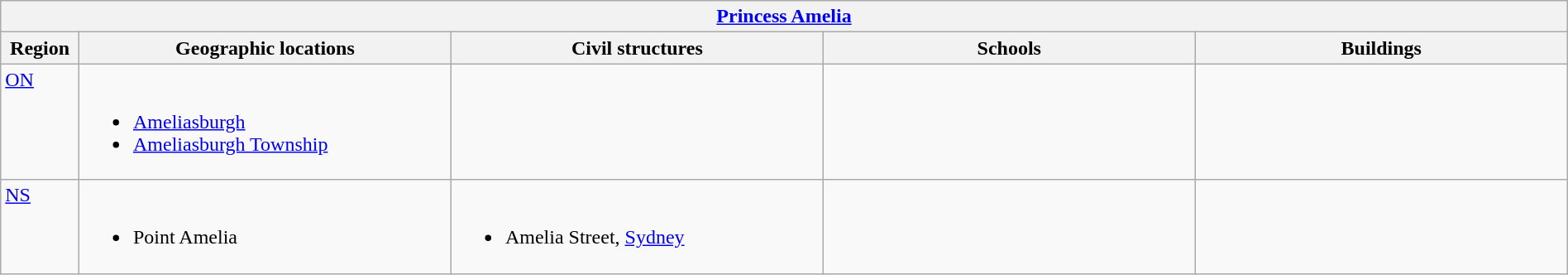<table class="wikitable" width="100%">
<tr>
<th colspan="5"> <a href='#'>Princess Amelia</a></th>
</tr>
<tr>
<th width="5%">Region</th>
<th width="23.75%">Geographic locations</th>
<th width="23.75%">Civil structures</th>
<th width="23.75%">Schools</th>
<th width="23.75%">Buildings</th>
</tr>
<tr>
<td align=left valign=top> <a href='#'>ON</a></td>
<td align=left valign=top><br><ul><li><a href='#'>Ameliasburgh</a></li><li><a href='#'>Ameliasburgh Township</a></li></ul></td>
<td></td>
<td></td>
<td></td>
</tr>
<tr>
<td align=left valign=top> <a href='#'>NS</a></td>
<td align=left valign=top><br><ul><li>Point Amelia</li></ul></td>
<td align=left valign=top><br><ul><li>Amelia Street, <a href='#'>Sydney</a></li></ul></td>
<td></td>
<td></td>
</tr>
</table>
